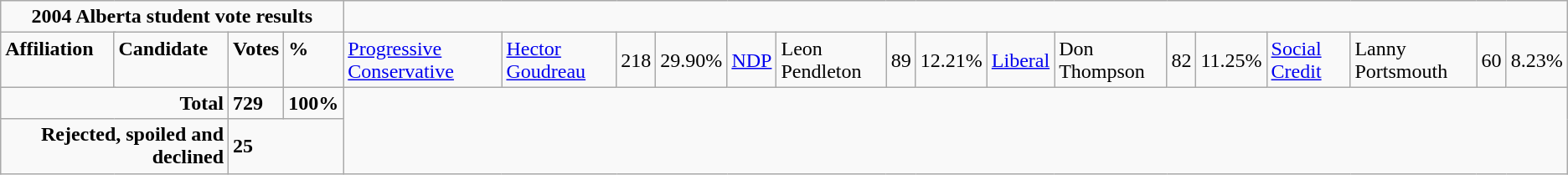<table class="wikitable">
<tr>
<td colspan="5" align="center"><strong>2004 Alberta student vote results</strong></td>
</tr>
<tr>
<td colspan="2" rowspan="1" align="left" valign="top"><strong>Affiliation</strong></td>
<td valign="top"><strong>Candidate</strong></td>
<td valign="top"><strong>Votes</strong></td>
<td valign="top"><strong>%</strong><br>
</td>
<td><a href='#'>Progressive Conservative</a></td>
<td><a href='#'>Hector Goudreau</a></td>
<td>218</td>
<td>29.90%<br></td>
<td><a href='#'>NDP</a></td>
<td>Leon Pendleton</td>
<td>89</td>
<td>12.21%<br></td>
<td><a href='#'>Liberal</a></td>
<td>Don Thompson</td>
<td>82</td>
<td>11.25%<br></td>
<td><a href='#'>Social Credit</a></td>
<td>Lanny Portsmouth</td>
<td>60</td>
<td>8.23%</td>
</tr>
<tr>
<td colspan="3" align ="right"><strong>Total</strong></td>
<td><strong>729</strong></td>
<td><strong>100%</strong></td>
</tr>
<tr>
<td colspan="3" align="right"><strong>Rejected, spoiled and declined</strong></td>
<td colspan="2"><strong>25</strong></td>
</tr>
</table>
